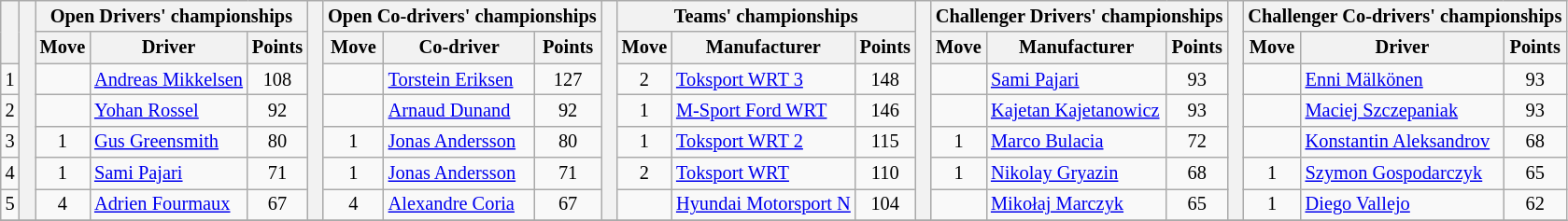<table class="wikitable" style="font-size:85%;">
<tr>
<th rowspan="2"></th>
<th rowspan="7" style="width:5px;"></th>
<th colspan="3" nowrap>Open Drivers' championships</th>
<th rowspan="7" style="width:5px;"></th>
<th colspan="3" nowrap>Open Co-drivers' championships</th>
<th rowspan="7" style="width:5px;"></th>
<th colspan="3" nowrap>Teams' championships</th>
<th rowspan="7" style="width:5px;"></th>
<th colspan="3" nowrap>Challenger Drivers' championships</th>
<th rowspan="7" style="width:5px;"></th>
<th colspan="3" nowrap>Challenger Co-drivers' championships</th>
</tr>
<tr>
<th>Move</th>
<th>Driver</th>
<th>Points</th>
<th>Move</th>
<th>Co-driver</th>
<th>Points</th>
<th>Move</th>
<th>Manufacturer</th>
<th>Points</th>
<th>Move</th>
<th>Manufacturer</th>
<th>Points</th>
<th>Move</th>
<th>Driver</th>
<th>Points</th>
</tr>
<tr>
<td align="center">1</td>
<td align="center"></td>
<td><a href='#'>Andreas Mikkelsen</a></td>
<td align="center">108</td>
<td align="center"></td>
<td><a href='#'>Torstein Eriksen</a></td>
<td align="center">127</td>
<td align="center"> 2</td>
<td><a href='#'>Toksport WRT 3</a></td>
<td align="center">148</td>
<td align="center"></td>
<td><a href='#'>Sami Pajari</a></td>
<td align="center">93</td>
<td align="center"></td>
<td><a href='#'>Enni Mälkönen</a></td>
<td align="center">93</td>
</tr>
<tr>
<td align="center">2</td>
<td align="center"></td>
<td><a href='#'>Yohan Rossel</a></td>
<td align="center">92</td>
<td align="center"></td>
<td><a href='#'>Arnaud Dunand</a></td>
<td align="center">92</td>
<td align="center"> 1</td>
<td><a href='#'>M-Sport Ford WRT</a></td>
<td align="center">146</td>
<td align="center"></td>
<td><a href='#'>Kajetan Kajetanowicz</a></td>
<td align="center">93</td>
<td align="center"></td>
<td><a href='#'>Maciej Szczepaniak</a></td>
<td align="center">93</td>
</tr>
<tr>
<td align="center">3</td>
<td align="center"> 1</td>
<td><a href='#'>Gus Greensmith</a></td>
<td align="center">80</td>
<td align="center"> 1</td>
<td><a href='#'>Jonas Andersson</a></td>
<td align="center">80</td>
<td align="center"> 1</td>
<td><a href='#'>Toksport WRT 2</a></td>
<td align="center">115</td>
<td align="center"> 1</td>
<td><a href='#'>Marco Bulacia</a></td>
<td align="center">72</td>
<td align="center"></td>
<td><a href='#'>Konstantin Aleksandrov</a></td>
<td align="center">68</td>
</tr>
<tr>
<td align="center">4</td>
<td align="center"> 1</td>
<td><a href='#'>Sami Pajari</a></td>
<td align="center">71</td>
<td align="center"> 1</td>
<td><a href='#'>Jonas Andersson</a></td>
<td align="center">71</td>
<td align="center"> 2</td>
<td><a href='#'>Toksport WRT</a></td>
<td align="center">110</td>
<td align="center"> 1</td>
<td><a href='#'>Nikolay Gryazin</a></td>
<td align="center">68</td>
<td align="center"> 1</td>
<td><a href='#'>Szymon Gospodarczyk</a></td>
<td align="center">65</td>
</tr>
<tr>
<td align="center">5</td>
<td align="center"> 4</td>
<td><a href='#'>Adrien Fourmaux</a></td>
<td align="center">67</td>
<td align="center"> 4</td>
<td><a href='#'>Alexandre Coria</a></td>
<td align="center">67</td>
<td align="center"></td>
<td><a href='#'>Hyundai Motorsport N</a></td>
<td align="center">104</td>
<td align="center"></td>
<td><a href='#'>Mikołaj Marczyk</a></td>
<td align="center">65</td>
<td align="center"> 1</td>
<td><a href='#'>Diego Vallejo</a></td>
<td align="center">62</td>
</tr>
<tr>
</tr>
</table>
